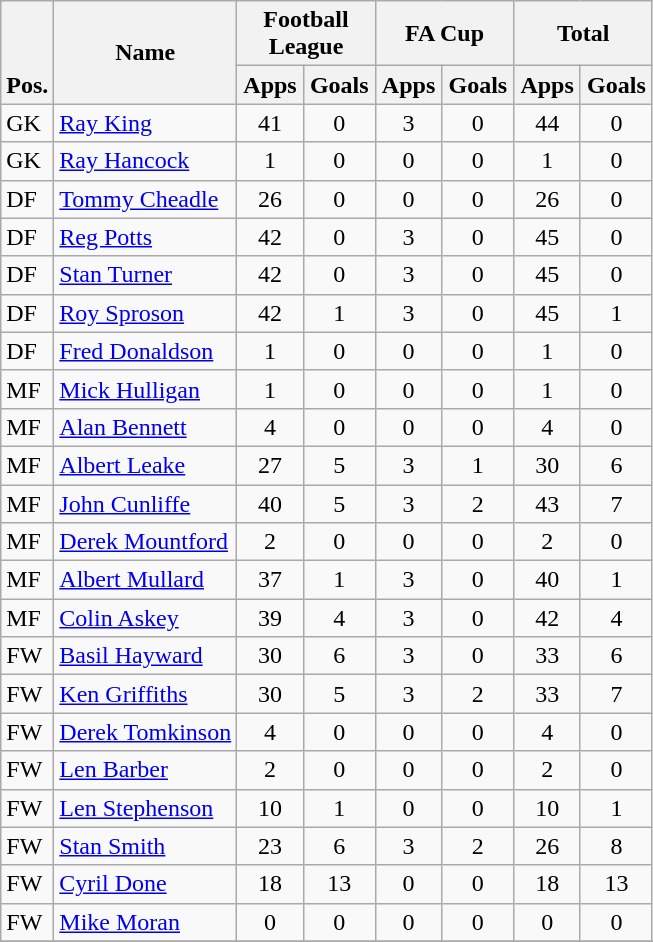<table class="wikitable" style="text-align:center">
<tr>
<th rowspan="2" valign="bottom">Pos.</th>
<th rowspan="2">Name</th>
<th colspan="2" width="85">Football League</th>
<th colspan="2" width="85">FA Cup</th>
<th colspan="2" width="85">Total</th>
</tr>
<tr>
<th>Apps</th>
<th>Goals</th>
<th>Apps</th>
<th>Goals</th>
<th>Apps</th>
<th>Goals</th>
</tr>
<tr>
<td align="left">GK</td>
<td align="left"> <a href='#'>Ray King</a></td>
<td>41</td>
<td>0</td>
<td>3</td>
<td>0</td>
<td>44</td>
<td>0</td>
</tr>
<tr>
<td align="left">GK</td>
<td align="left"> <a href='#'>Ray Hancock</a></td>
<td>1</td>
<td>0</td>
<td>0</td>
<td>0</td>
<td>1</td>
<td>0</td>
</tr>
<tr>
<td align="left">DF</td>
<td align="left"> <a href='#'>Tommy Cheadle</a></td>
<td>26</td>
<td>0</td>
<td>0</td>
<td>0</td>
<td>26</td>
<td>0</td>
</tr>
<tr>
<td align="left">DF</td>
<td align="left"> <a href='#'>Reg Potts</a></td>
<td>42</td>
<td>0</td>
<td>3</td>
<td>0</td>
<td>45</td>
<td>0</td>
</tr>
<tr>
<td align="left">DF</td>
<td align="left"> <a href='#'>Stan Turner</a></td>
<td>42</td>
<td>0</td>
<td>3</td>
<td>0</td>
<td>45</td>
<td>0</td>
</tr>
<tr>
<td align="left">DF</td>
<td align="left"> <a href='#'>Roy Sproson</a></td>
<td>42</td>
<td>1</td>
<td>3</td>
<td>0</td>
<td>45</td>
<td>1</td>
</tr>
<tr>
<td align="left">DF</td>
<td align="left"> <a href='#'>Fred Donaldson</a></td>
<td>1</td>
<td>0</td>
<td>0</td>
<td>0</td>
<td>1</td>
<td>0</td>
</tr>
<tr>
<td align="left">MF</td>
<td align="left"> <a href='#'>Mick Hulligan</a></td>
<td>1</td>
<td>0</td>
<td>0</td>
<td>0</td>
<td>1</td>
<td>0</td>
</tr>
<tr>
<td align="left">MF</td>
<td align="left"> <a href='#'>Alan Bennett</a></td>
<td>4</td>
<td>0</td>
<td>0</td>
<td>0</td>
<td>4</td>
<td>0</td>
</tr>
<tr>
<td align="left">MF</td>
<td align="left"> <a href='#'>Albert Leake</a></td>
<td>27</td>
<td>5</td>
<td>3</td>
<td>1</td>
<td>30</td>
<td>6</td>
</tr>
<tr>
<td align="left">MF</td>
<td align="left"> <a href='#'>John Cunliffe</a></td>
<td>40</td>
<td>5</td>
<td>3</td>
<td>2</td>
<td>43</td>
<td>7</td>
</tr>
<tr>
<td align="left">MF</td>
<td align="left"> <a href='#'>Derek Mountford</a></td>
<td>2</td>
<td>0</td>
<td>0</td>
<td>0</td>
<td>2</td>
<td>0</td>
</tr>
<tr>
<td align="left">MF</td>
<td align="left"> <a href='#'>Albert Mullard</a></td>
<td>37</td>
<td>1</td>
<td>3</td>
<td>0</td>
<td>40</td>
<td>1</td>
</tr>
<tr>
<td align="left">MF</td>
<td align="left"> <a href='#'>Colin Askey</a></td>
<td>39</td>
<td>4</td>
<td>3</td>
<td>0</td>
<td>42</td>
<td>4</td>
</tr>
<tr>
<td align="left">FW</td>
<td align="left"> <a href='#'>Basil Hayward</a></td>
<td>30</td>
<td>6</td>
<td>3</td>
<td>0</td>
<td>33</td>
<td>6</td>
</tr>
<tr>
<td align="left">FW</td>
<td align="left"> <a href='#'>Ken Griffiths</a></td>
<td>30</td>
<td>5</td>
<td>3</td>
<td>2</td>
<td>33</td>
<td>7</td>
</tr>
<tr>
<td align="left">FW</td>
<td align="left"> <a href='#'>Derek Tomkinson</a></td>
<td>4</td>
<td>0</td>
<td>0</td>
<td>0</td>
<td>4</td>
<td>0</td>
</tr>
<tr>
<td align="left">FW</td>
<td align="left"> <a href='#'>Len Barber</a></td>
<td>2</td>
<td>0</td>
<td>0</td>
<td>0</td>
<td>2</td>
<td>0</td>
</tr>
<tr>
<td align="left">FW</td>
<td align="left"> <a href='#'>Len Stephenson</a></td>
<td>10</td>
<td>1</td>
<td>0</td>
<td>0</td>
<td>10</td>
<td>1</td>
</tr>
<tr>
<td align="left">FW</td>
<td align="left"> <a href='#'>Stan Smith</a></td>
<td>23</td>
<td>6</td>
<td>3</td>
<td>2</td>
<td>26</td>
<td>8</td>
</tr>
<tr>
<td align="left">FW</td>
<td align="left"> <a href='#'>Cyril Done</a></td>
<td>18</td>
<td>13</td>
<td>0</td>
<td>0</td>
<td>18</td>
<td>13</td>
</tr>
<tr>
<td align="left">FW</td>
<td align="left"> <a href='#'>Mike Moran</a></td>
<td>0</td>
<td>0</td>
<td>0</td>
<td>0</td>
<td>0</td>
<td>0</td>
</tr>
<tr>
</tr>
</table>
